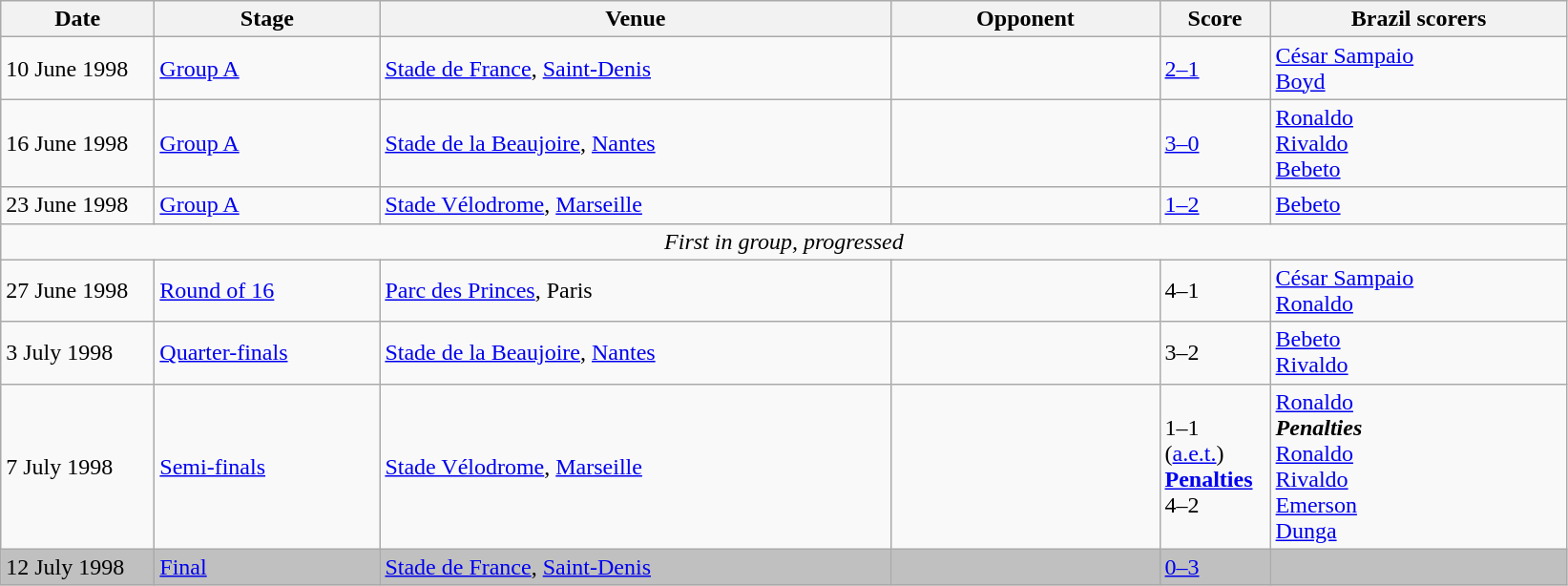<table class="wikitable">
<tr>
<th width=100px>Date</th>
<th width=150px>Stage</th>
<th width=350px>Venue</th>
<th width=180px>Opponent</th>
<th width=70px>Score</th>
<th width=200px>Brazil scorers</th>
</tr>
<tr>
<td>10 June 1998</td>
<td><a href='#'>Group A</a></td>
<td><a href='#'>Stade de France</a>, <a href='#'>Saint-Denis</a></td>
<td></td>
<td><a href='#'>2–1</a></td>
<td><a href='#'>César Sampaio</a>  <br> <a href='#'>Boyd</a> </td>
</tr>
<tr>
<td>16 June 1998</td>
<td><a href='#'>Group A</a></td>
<td><a href='#'>Stade de la Beaujoire</a>, <a href='#'>Nantes</a></td>
<td></td>
<td><a href='#'>3–0</a></td>
<td><a href='#'>Ronaldo</a>  <br> <a href='#'>Rivaldo</a>  <br> <a href='#'>Bebeto</a> </td>
</tr>
<tr>
<td>23 June 1998</td>
<td><a href='#'>Group A</a></td>
<td><a href='#'>Stade Vélodrome</a>, <a href='#'>Marseille</a></td>
<td></td>
<td><a href='#'>1–2</a></td>
<td><a href='#'>Bebeto</a> </td>
</tr>
<tr>
<td colspan="6" style="text-align:center;"><em>First in group, progressed</em></td>
</tr>
<tr>
<td>27 June 1998</td>
<td><a href='#'>Round of 16</a></td>
<td><a href='#'>Parc des Princes</a>, Paris</td>
<td></td>
<td>4–1</td>
<td><a href='#'>César Sampaio</a>  <br> <a href='#'>Ronaldo</a> </td>
</tr>
<tr>
<td>3 July 1998</td>
<td><a href='#'>Quarter-finals</a></td>
<td><a href='#'>Stade de la Beaujoire</a>, <a href='#'>Nantes</a></td>
<td></td>
<td>3–2</td>
<td><a href='#'>Bebeto</a>  <br> <a href='#'>Rivaldo</a> </td>
</tr>
<tr>
<td>7 July 1998</td>
<td><a href='#'>Semi-finals</a></td>
<td><a href='#'>Stade Vélodrome</a>, <a href='#'>Marseille</a></td>
<td></td>
<td>1–1 <br> (<a href='#'>a.e.t.</a>) <br> <strong><a href='#'>Penalties</a></strong> <br> 4–2</td>
<td><a href='#'>Ronaldo</a>  <br> <strong><em>Penalties</em></strong> <br> <a href='#'>Ronaldo</a>  <br> <a href='#'>Rivaldo</a>  <br> <a href='#'>Emerson</a>  <br> <a href='#'>Dunga</a> </td>
</tr>
<tr style="background:silver;">
<td>12 July 1998</td>
<td><a href='#'>Final</a></td>
<td><a href='#'>Stade de France</a>, <a href='#'>Saint-Denis</a></td>
<td></td>
<td><a href='#'>0–3</a></td>
<td></td>
</tr>
</table>
